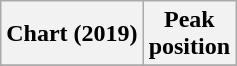<table class="wikitable plainrowheaders" style="text-align:center">
<tr>
<th scope="col">Chart (2019)</th>
<th scope="col">Peak<br>position</th>
</tr>
<tr>
</tr>
</table>
